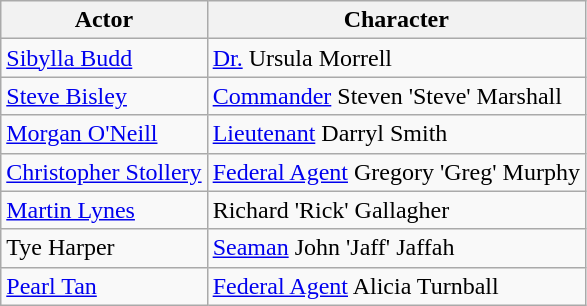<table class="wikitable">
<tr>
<th>Actor</th>
<th>Character</th>
</tr>
<tr>
<td><a href='#'>Sibylla Budd</a></td>
<td><a href='#'>Dr.</a> Ursula Morrell</td>
</tr>
<tr>
<td><a href='#'>Steve Bisley</a></td>
<td><a href='#'>Commander</a> Steven 'Steve' Marshall</td>
</tr>
<tr>
<td><a href='#'>Morgan O'Neill</a></td>
<td><a href='#'>Lieutenant</a> Darryl Smith</td>
</tr>
<tr>
<td><a href='#'>Christopher Stollery</a></td>
<td><a href='#'>Federal Agent</a> Gregory 'Greg' Murphy</td>
</tr>
<tr>
<td><a href='#'>Martin Lynes</a></td>
<td>Richard 'Rick' Gallagher</td>
</tr>
<tr>
<td>Tye Harper</td>
<td><a href='#'>Seaman</a> John 'Jaff' Jaffah</td>
</tr>
<tr>
<td><a href='#'>Pearl Tan</a></td>
<td><a href='#'>Federal Agent</a> Alicia Turnball</td>
</tr>
</table>
